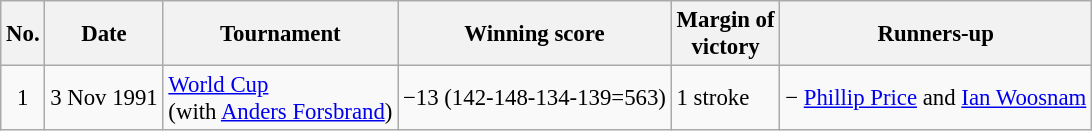<table class="wikitable" style="font-size:95%;">
<tr>
<th>No.</th>
<th>Date</th>
<th>Tournament</th>
<th>Winning score</th>
<th>Margin of<br>victory</th>
<th>Runners-up</th>
</tr>
<tr>
<td align=center>1</td>
<td align=right>3 Nov 1991</td>
<td><a href='#'>World Cup</a><br>(with  <a href='#'>Anders Forsbrand</a>)</td>
<td>−13 (142-148-134-139=563)</td>
<td>1 stroke</td>
<td> − <a href='#'>Phillip Price</a> and <a href='#'>Ian Woosnam</a></td>
</tr>
</table>
